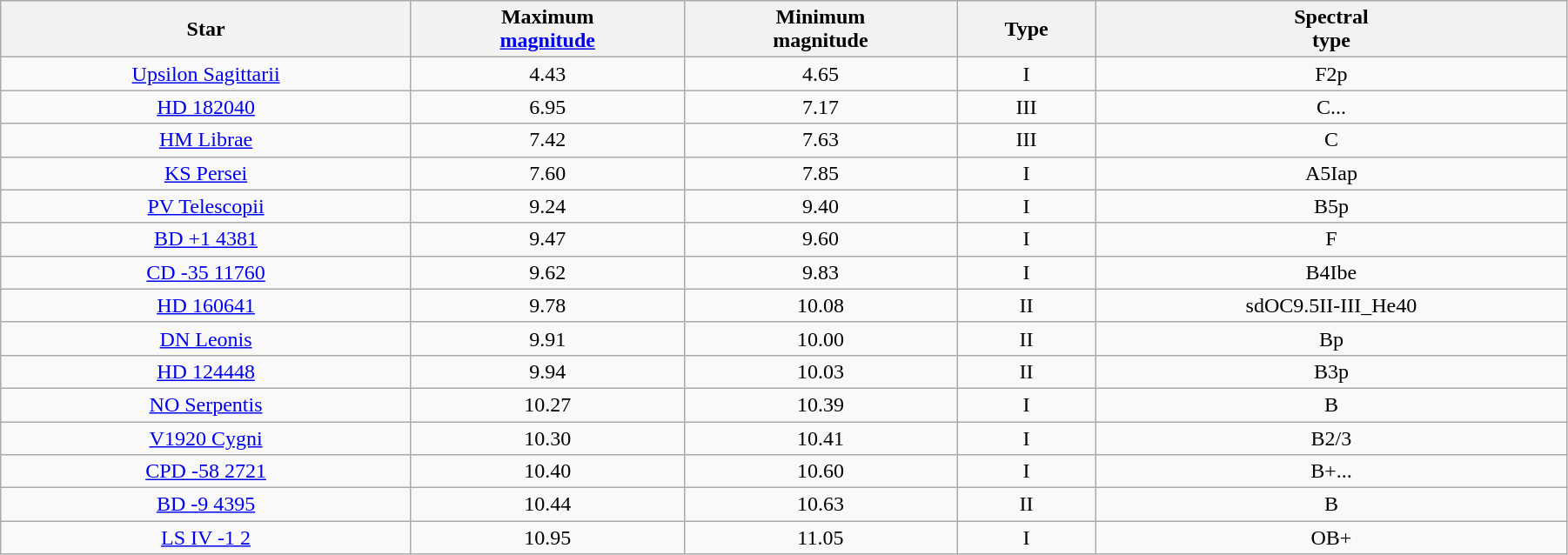<table border="1" class="wikitable sortable" style="width:95%; text-align:center;">
<tr ---->
<th>Star<br></th>
<th>Maximum<br><a href='#'>magnitude</a><br></th>
<th>Minimum<br>magnitude<br></th>
<th>Type</th>
<th>Spectral<br>type</th>
</tr>
<tr ---->
<td><a href='#'>Upsilon Sagittarii</a></td>
<td>4.43</td>
<td>4.65</td>
<td>I</td>
<td>F2p</td>
</tr>
<tr ---->
<td><a href='#'>HD 182040</a></td>
<td>6.95</td>
<td>7.17</td>
<td>III</td>
<td>C...</td>
</tr>
<tr ---->
<td><a href='#'>HM Librae</a></td>
<td>7.42</td>
<td>7.63</td>
<td>III</td>
<td>C</td>
</tr>
<tr ---->
<td><a href='#'>KS Persei</a></td>
<td>7.60</td>
<td>7.85</td>
<td>I</td>
<td>A5Iap</td>
</tr>
<tr ---->
<td><a href='#'>PV Telescopii</a></td>
<td>9.24</td>
<td>9.40</td>
<td>I</td>
<td>B5p</td>
</tr>
<tr ---->
<td><a href='#'>BD +1 4381</a></td>
<td>9.47</td>
<td>9.60</td>
<td>I</td>
<td>F</td>
</tr>
<tr ---->
<td><a href='#'>CD -35 11760</a></td>
<td>9.62</td>
<td>9.83</td>
<td>I</td>
<td>B4Ibe</td>
</tr>
<tr ---->
<td><a href='#'>HD 160641</a></td>
<td>9.78</td>
<td>10.08</td>
<td>II</td>
<td>sdOC9.5II-III_He40</td>
</tr>
<tr ---->
<td><a href='#'>DN Leonis</a></td>
<td>9.91</td>
<td>10.00</td>
<td>II</td>
<td>Bp</td>
</tr>
<tr ---->
<td><a href='#'>HD 124448</a></td>
<td>9.94</td>
<td>10.03</td>
<td>II</td>
<td>B3p</td>
</tr>
<tr ---->
<td><a href='#'>NO Serpentis</a></td>
<td>10.27</td>
<td>10.39</td>
<td>I</td>
<td>B</td>
</tr>
<tr ---->
<td><a href='#'>V1920 Cygni</a></td>
<td>10.30</td>
<td>10.41</td>
<td>I</td>
<td>B2/3</td>
</tr>
<tr ---->
<td><a href='#'>CPD -58 2721</a></td>
<td>10.40</td>
<td>10.60</td>
<td>I</td>
<td>B+...</td>
</tr>
<tr ---->
<td><a href='#'>BD -9 4395</a></td>
<td>10.44</td>
<td>10.63</td>
<td>II</td>
<td>B</td>
</tr>
<tr ---->
<td><a href='#'>LS IV -1 2</a></td>
<td>10.95</td>
<td>11.05</td>
<td>I</td>
<td>OB+</td>
</tr>
</table>
